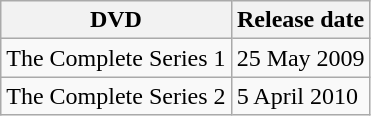<table class="wikitable">
<tr>
<th>DVD</th>
<th>Release date</th>
</tr>
<tr>
<td>The Complete Series 1</td>
<td>25 May 2009</td>
</tr>
<tr>
<td>The Complete Series 2</td>
<td>5 April 2010</td>
</tr>
</table>
